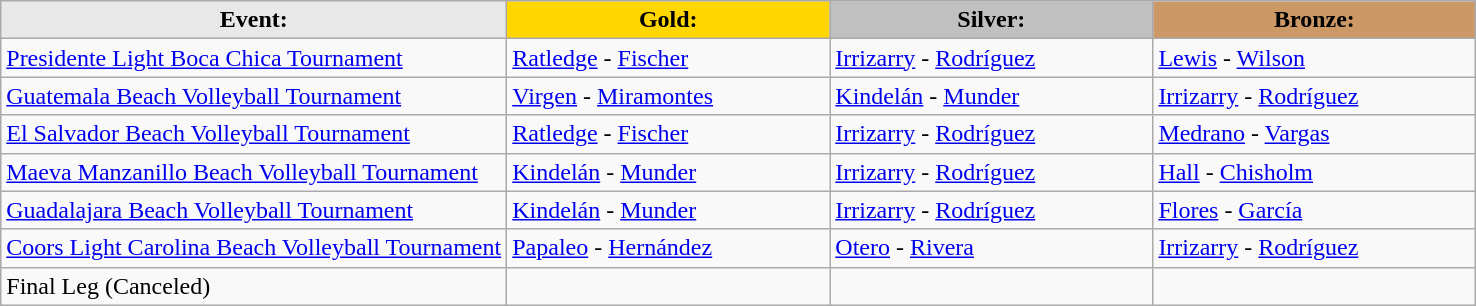<table class="wikitable">
<tr>
<th style="background: #e8e8e8">Event:</th>
<th style="background: gold; width: 13em;">Gold:</th>
<th style="background: silver; width: 13em;">Silver:</th>
<th style="background: #CC9966; width: 13em;">Bronze:</th>
</tr>
<tr>
<td><a href='#'>Presidente Light Boca Chica Tournament</a></td>
<td> <a href='#'>Ratledge</a> - <a href='#'>Fischer</a></td>
<td> <a href='#'>Irrizarry</a> - <a href='#'>Rodríguez</a></td>
<td> <a href='#'>Lewis</a> - <a href='#'>Wilson</a></td>
</tr>
<tr>
<td><a href='#'>Guatemala Beach Volleyball Tournament</a></td>
<td> <a href='#'>Virgen</a> - <a href='#'>Miramontes</a></td>
<td> <a href='#'>Kindelán</a> - <a href='#'>Munder</a></td>
<td> <a href='#'>Irrizarry</a> - <a href='#'>Rodríguez</a></td>
</tr>
<tr>
<td><a href='#'>El Salvador Beach Volleyball Tournament</a></td>
<td> <a href='#'>Ratledge</a> - <a href='#'>Fischer</a></td>
<td> <a href='#'>Irrizarry</a> - <a href='#'>Rodríguez</a></td>
<td> <a href='#'>Medrano</a> - <a href='#'>Vargas</a></td>
</tr>
<tr>
<td><a href='#'>Maeva Manzanillo Beach Volleyball Tournament</a></td>
<td> <a href='#'>Kindelán</a> - <a href='#'>Munder</a></td>
<td> <a href='#'>Irrizarry</a> - <a href='#'>Rodríguez</a></td>
<td> <a href='#'>Hall</a> - <a href='#'>Chisholm</a></td>
</tr>
<tr>
<td><a href='#'>Guadalajara Beach Volleyball Tournament</a></td>
<td> <a href='#'>Kindelán</a> - <a href='#'>Munder</a></td>
<td> <a href='#'>Irrizarry</a> - <a href='#'>Rodríguez</a></td>
<td> <a href='#'>Flores</a> - <a href='#'>García</a></td>
</tr>
<tr>
<td><a href='#'>Coors Light Carolina Beach Volleyball Tournament</a></td>
<td> <a href='#'>Papaleo</a> - <a href='#'>Hernández</a></td>
<td> <a href='#'>Otero</a> - <a href='#'>Rivera</a></td>
<td> <a href='#'>Irrizarry</a> - <a href='#'>Rodríguez</a></td>
</tr>
<tr>
<td>Final Leg (Canceled)</td>
<td></td>
<td></td>
<td></td>
</tr>
</table>
